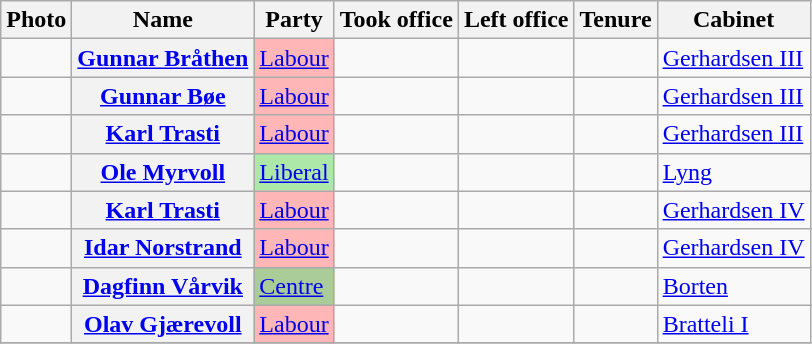<table class="wikitable plainrowheaders sortable">
<tr>
<th scope=col class=unsortable>Photo</th>
<th scope=col>Name</th>
<th scope=col>Party</th>
<th scope=col>Took office</th>
<th scope=col>Left office</th>
<th scope=col>Tenure</th>
<th scope=col>Cabinet</th>
</tr>
<tr>
<td align=center></td>
<th scope=row><a href='#'>Gunnar Bråthen</a></th>
<td style="background:#FFB6B6"><a href='#'>Labour</a></td>
<td></td>
<td></td>
<td></td>
<td><a href='#'>Gerhardsen III</a></td>
</tr>
<tr>
<td align=center></td>
<th scope=row><a href='#'>Gunnar Bøe</a></th>
<td style="background:#FFB6B6"><a href='#'>Labour</a></td>
<td></td>
<td></td>
<td></td>
<td><a href='#'>Gerhardsen III</a></td>
</tr>
<tr>
<td align=center></td>
<th scope=row><a href='#'>Karl Trasti</a></th>
<td style="background:#FFB6B6"><a href='#'>Labour</a></td>
<td></td>
<td></td>
<td></td>
<td><a href='#'>Gerhardsen III</a></td>
</tr>
<tr>
<td align=center></td>
<th scope=row><a href='#'>Ole Myrvoll</a></th>
<td style="background:#AEE8A8"><a href='#'>Liberal</a></td>
<td></td>
<td></td>
<td></td>
<td><a href='#'>Lyng</a></td>
</tr>
<tr>
<td align=center></td>
<th scope=row><a href='#'>Karl Trasti</a></th>
<td style="background:#FFB6B6"><a href='#'>Labour</a></td>
<td></td>
<td></td>
<td></td>
<td><a href='#'>Gerhardsen IV</a></td>
</tr>
<tr>
<td align=center></td>
<th scope=row><a href='#'>Idar Norstrand</a></th>
<td style="background:#FFB6B6"><a href='#'>Labour</a></td>
<td></td>
<td></td>
<td></td>
<td><a href='#'>Gerhardsen IV</a></td>
</tr>
<tr>
<td align=center></td>
<th scope=row><a href='#'>Dagfinn Vårvik</a></th>
<td style="background:#AACC99"><a href='#'>Centre</a></td>
<td></td>
<td></td>
<td></td>
<td><a href='#'>Borten</a></td>
</tr>
<tr>
<td align=center></td>
<th scope=row><a href='#'>Olav Gjærevoll</a></th>
<td style="background:#FFB6B6"><a href='#'>Labour</a></td>
<td></td>
<td></td>
<td></td>
<td><a href='#'>Bratteli I</a></td>
</tr>
<tr>
</tr>
</table>
